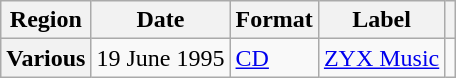<table class="wikitable plainrowheaders">
<tr>
<th scope="col">Region</th>
<th scope="col">Date</th>
<th scope="col">Format</th>
<th scope="col">Label</th>
<th scope="col"></th>
</tr>
<tr>
<th scope="row">Various</th>
<td rowspan="1">19 June 1995</td>
<td rowspan="1"><a href='#'>CD</a></td>
<td rowspan="1"><a href='#'>ZYX Music</a></td>
<td align="center"></td>
</tr>
</table>
